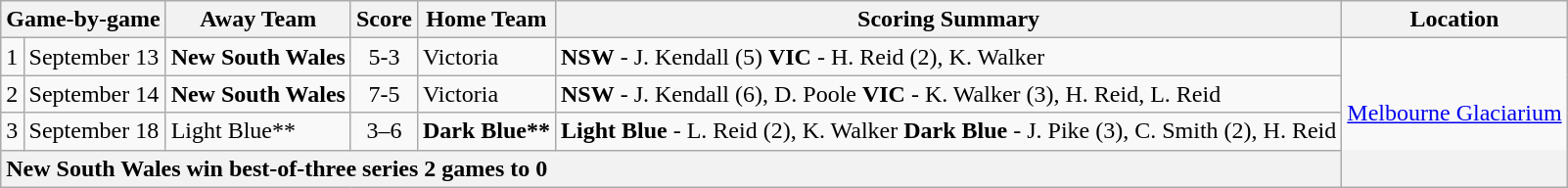<table class="wikitable">
<tr>
<th colspan=2>Game-by-game</th>
<th>Away Team</th>
<th>Score</th>
<th>Home Team</th>
<th>Scoring Summary</th>
<th>Location</th>
</tr>
<tr>
<td>1</td>
<td>September 13</td>
<td><strong>New South Wales</strong></td>
<td align="center">5-3</td>
<td>Victoria</td>
<td><strong>NSW</strong> - J. Kendall (5) <strong>VIC</strong> - H. Reid (2), K. Walker</td>
<td rowspan="4"><a href='#'>Melbourne Glaciarium</a></td>
</tr>
<tr>
<td>2</td>
<td>September 14</td>
<td><strong>New South Wales</strong></td>
<td align="center">7-5</td>
<td>Victoria</td>
<td><strong>NSW</strong> - J. Kendall (6), D. Poole <strong>VIC</strong> - K. Walker (3),  H. Reid, L. Reid</td>
</tr>
<tr>
<td>3</td>
<td>September 18</td>
<td>Light Blue**</td>
<td align="center">3–6</td>
<td><strong>Dark Blue**</strong></td>
<td><strong>Light Blue</strong> - L. Reid (2), K. Walker <strong>Dark Blue</strong> - J. Pike (3), C. Smith (2), H. Reid</td>
</tr>
<tr>
<th colspan="7" style="text-align:left;">New South Wales win best-of-three series 2 games to 0</th>
</tr>
</table>
